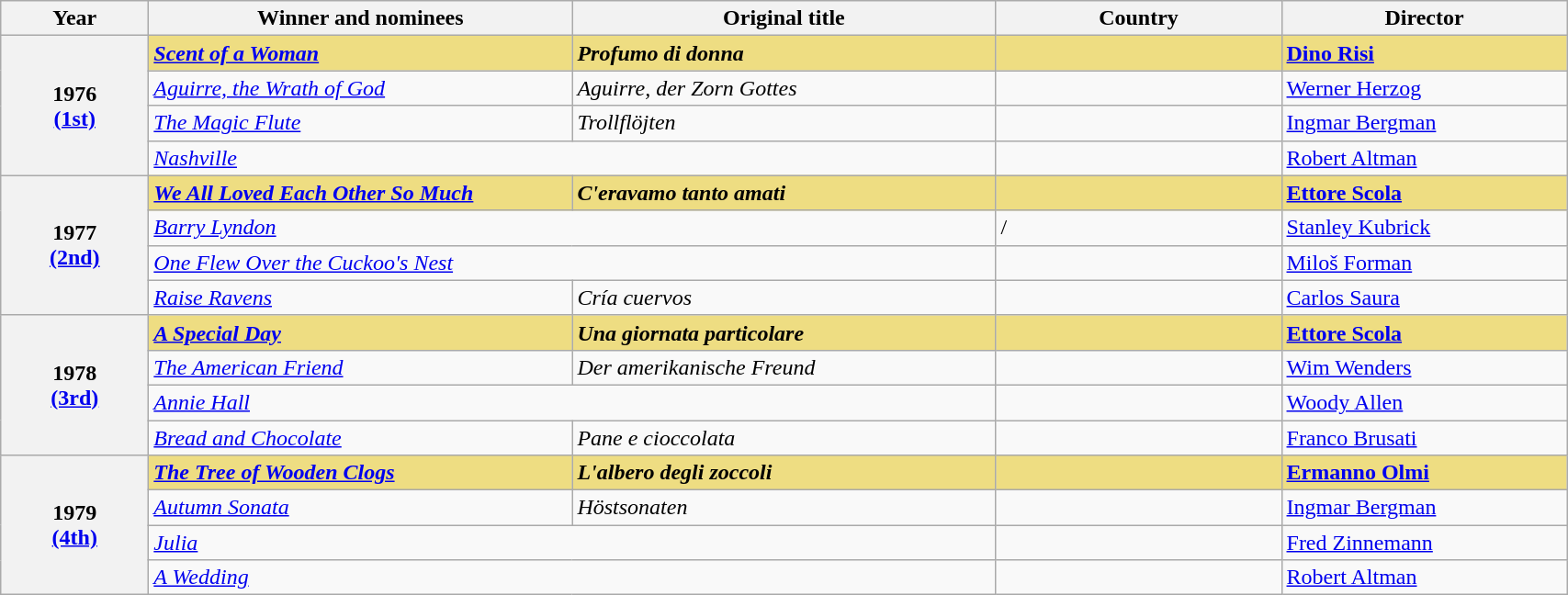<table class="wikitable">
<tr>
<th width="100">Year</th>
<th width="300">Winner and nominees</th>
<th width="300">Original title</th>
<th width="200">Country</th>
<th width="200">Director</th>
</tr>
<tr>
<th rowspan="4" style="text-align:center;">1976<br><a href='#'>(1st)</a></th>
<td style="background:#eedd82;"><em><a href='#'><strong>Scent of a Woman</strong></a></em></td>
<td style="background:#eedd82;"><strong><em>Profumo di donna</em></strong></td>
<td style="background:#eedd82;"><strong></strong></td>
<td style="background:#eedd82;"><strong><a href='#'>Dino Risi</a></strong></td>
</tr>
<tr>
<td><em><a href='#'>Aguirre, the Wrath of God</a></em></td>
<td><em>Aguirre, der Zorn Gottes</em></td>
<td></td>
<td><a href='#'>Werner Herzog</a></td>
</tr>
<tr>
<td><em><a href='#'>The Magic Flute</a></em></td>
<td><em>Trollflöjten</em></td>
<td></td>
<td><a href='#'>Ingmar Bergman</a></td>
</tr>
<tr>
<td colspan="2"><em><a href='#'>Nashville</a></em></td>
<td></td>
<td><a href='#'>Robert Altman</a></td>
</tr>
<tr>
<th rowspan="4" style="text-align:center;">1977<br><a href='#'>(2nd)</a></th>
<td style="background:#eedd82;"><strong><em><a href='#'>We All Loved Each Other So Much</a></em></strong></td>
<td style="background:#eedd82;"><strong><em>C'eravamo tanto amati</em></strong></td>
<td style="background:#eedd82;"><strong></strong></td>
<td style="background:#eedd82;"><strong><a href='#'>Ettore Scola</a></strong></td>
</tr>
<tr>
<td colspan="2"><em><a href='#'>Barry Lyndon</a></em></td>
<td>/<br></td>
<td><a href='#'>Stanley Kubrick</a></td>
</tr>
<tr>
<td colspan="2"><em><a href='#'>One Flew Over the Cuckoo's Nest</a></em></td>
<td></td>
<td><a href='#'>Miloš Forman</a></td>
</tr>
<tr>
<td><em><a href='#'>Raise Ravens</a></em></td>
<td><em>Cría cuervos</em></td>
<td></td>
<td><a href='#'>Carlos Saura</a></td>
</tr>
<tr>
<th rowspan="4" style="text-align:center;">1978<br><a href='#'>(3rd)</a></th>
<td style="background:#eedd82;"><strong><em><a href='#'>A Special Day</a></em></strong></td>
<td style="background:#eedd82;"><strong><em>Una giornata particolare</em></strong></td>
<td style="background:#eedd82;"><strong></strong></td>
<td style="background:#eedd82;"><strong><a href='#'>Ettore Scola</a></strong></td>
</tr>
<tr>
<td><em><a href='#'>The American Friend</a></em></td>
<td><em>Der amerikanische Freund</em></td>
<td></td>
<td><a href='#'>Wim Wenders</a></td>
</tr>
<tr>
<td colspan="2"><em><a href='#'>Annie Hall</a></em></td>
<td></td>
<td><a href='#'>Woody Allen</a></td>
</tr>
<tr>
<td><em><a href='#'>Bread and Chocolate</a></em></td>
<td><em>Pane e cioccolata</em></td>
<td></td>
<td><a href='#'>Franco Brusati</a></td>
</tr>
<tr>
<th rowspan="4" style="text-align:center;">1979<br><a href='#'>(4th)</a></th>
<td style="background:#eedd82;"><strong><em><a href='#'>The Tree of Wooden Clogs</a></em></strong></td>
<td style="background:#eedd82;"><strong><em>L'albero degli zoccoli</em></strong></td>
<td style="background:#eedd82;"><strong></strong></td>
<td style="background:#eedd82;"><strong><a href='#'>Ermanno Olmi</a></strong></td>
</tr>
<tr>
<td><em><a href='#'>Autumn Sonata</a></em></td>
<td><em>Höstsonaten</em></td>
<td></td>
<td><a href='#'>Ingmar Bergman</a></td>
</tr>
<tr>
<td colspan="2"><em><a href='#'>Julia</a></em></td>
<td></td>
<td><a href='#'>Fred Zinnemann</a></td>
</tr>
<tr>
<td colspan="2"><em><a href='#'>A Wedding</a></em></td>
<td></td>
<td><a href='#'>Robert Altman</a></td>
</tr>
</table>
